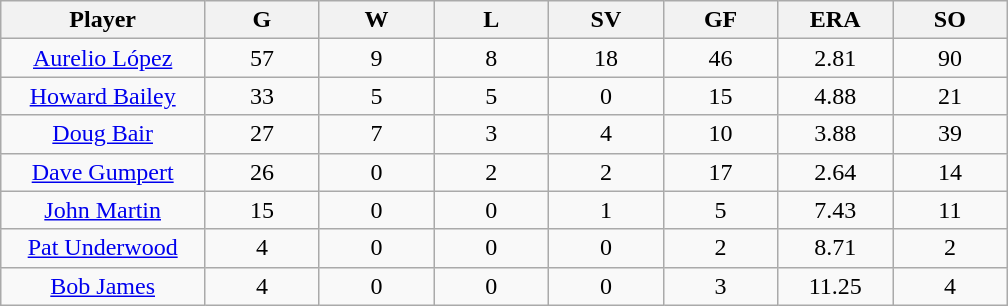<table class="wikitable sortable">
<tr>
<th bgcolor="#DDDDFF" width="16%">Player</th>
<th bgcolor="#DDDDFF" width="9%">G</th>
<th bgcolor="#DDDDFF" width="9%">W</th>
<th bgcolor="#DDDDFF" width="9%">L</th>
<th bgcolor="#DDDDFF" width="9%">SV</th>
<th bgcolor="#DDDDFF" width="9%">GF</th>
<th bgcolor="#DDDDFF" width="9%">ERA</th>
<th bgcolor="#DDDDFF" width="9%">SO</th>
</tr>
<tr align="center">
<td><a href='#'>Aurelio López</a></td>
<td>57</td>
<td>9</td>
<td>8</td>
<td>18</td>
<td>46</td>
<td>2.81</td>
<td>90</td>
</tr>
<tr align="center">
<td><a href='#'>Howard Bailey</a></td>
<td>33</td>
<td>5</td>
<td>5</td>
<td>0</td>
<td>15</td>
<td>4.88</td>
<td>21</td>
</tr>
<tr align="center">
<td><a href='#'>Doug Bair</a></td>
<td>27</td>
<td>7</td>
<td>3</td>
<td>4</td>
<td>10</td>
<td>3.88</td>
<td>39</td>
</tr>
<tr align="center">
<td><a href='#'>Dave Gumpert</a></td>
<td>26</td>
<td>0</td>
<td>2</td>
<td>2</td>
<td>17</td>
<td>2.64</td>
<td>14</td>
</tr>
<tr align="center">
<td><a href='#'>John Martin</a></td>
<td>15</td>
<td>0</td>
<td>0</td>
<td>1</td>
<td>5</td>
<td>7.43</td>
<td>11</td>
</tr>
<tr align="center">
<td><a href='#'>Pat Underwood</a></td>
<td>4</td>
<td>0</td>
<td>0</td>
<td>0</td>
<td>2</td>
<td>8.71</td>
<td>2</td>
</tr>
<tr align="center">
<td><a href='#'>Bob James</a></td>
<td>4</td>
<td>0</td>
<td>0</td>
<td>0</td>
<td>3</td>
<td>11.25</td>
<td>4</td>
</tr>
</table>
